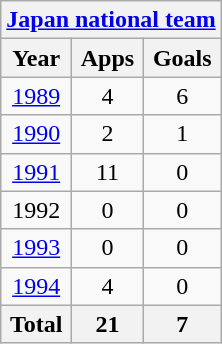<table class="wikitable" style="text-align:center">
<tr>
<th colspan=3><a href='#'>Japan national team</a></th>
</tr>
<tr>
<th>Year</th>
<th>Apps</th>
<th>Goals</th>
</tr>
<tr>
<td><a href='#'>1989</a></td>
<td>4</td>
<td>6</td>
</tr>
<tr>
<td><a href='#'>1990</a></td>
<td>2</td>
<td>1</td>
</tr>
<tr>
<td><a href='#'>1991</a></td>
<td>11</td>
<td>0</td>
</tr>
<tr>
<td>1992</td>
<td>0</td>
<td>0</td>
</tr>
<tr>
<td><a href='#'>1993</a></td>
<td>0</td>
<td>0</td>
</tr>
<tr>
<td><a href='#'>1994</a></td>
<td>4</td>
<td>0</td>
</tr>
<tr>
<th>Total</th>
<th>21</th>
<th>7</th>
</tr>
</table>
